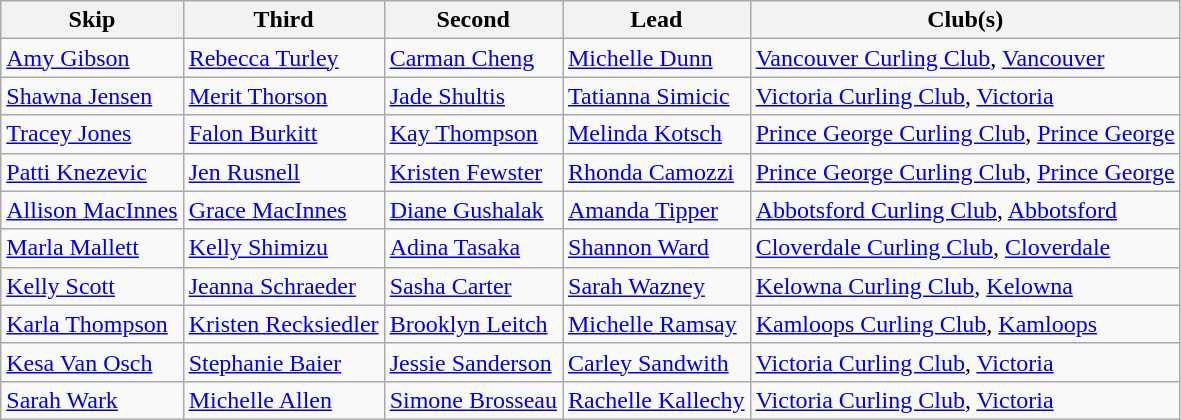<table class="wikitable">
<tr>
<th>Skip</th>
<th>Third</th>
<th>Second</th>
<th>Lead</th>
<th>Club(s)</th>
</tr>
<tr>
<td><a href='#'>Amy Gibson</a></td>
<td><a href='#'>Rebecca Turley</a></td>
<td><a href='#'>Carman Cheng</a></td>
<td><a href='#'>Michelle Dunn</a></td>
<td><a href='#'>Vancouver Curling Club</a>, <a href='#'>Vancouver</a></td>
</tr>
<tr>
<td><a href='#'>Shawna Jensen</a></td>
<td><a href='#'>Merit Thorson</a></td>
<td><a href='#'>Jade Shultis</a></td>
<td><a href='#'>Tatianna Simicic</a></td>
<td><a href='#'>Victoria Curling Club</a>, <a href='#'>Victoria</a></td>
</tr>
<tr>
<td><a href='#'>Tracey Jones</a></td>
<td><a href='#'>Falon Burkitt</a></td>
<td><a href='#'>Kay Thompson</a></td>
<td><a href='#'>Melinda Kotsch</a></td>
<td><a href='#'>Prince George Curling Club</a>, <a href='#'>Prince George</a></td>
</tr>
<tr>
<td><a href='#'>Patti Knezevic</a></td>
<td><a href='#'>Jen Rusnell</a></td>
<td><a href='#'>Kristen Fewster</a></td>
<td><a href='#'>Rhonda Camozzi</a></td>
<td><a href='#'>Prince George Curling Club</a>, <a href='#'>Prince George</a></td>
</tr>
<tr>
<td><a href='#'>Allison MacInnes</a></td>
<td><a href='#'>Grace MacInnes</a></td>
<td><a href='#'>Diane Gushalak</a></td>
<td><a href='#'>Amanda Tipper</a></td>
<td><a href='#'>Abbotsford Curling Club</a>, <a href='#'>Abbotsford</a></td>
</tr>
<tr>
<td><a href='#'>Marla Mallett</a></td>
<td><a href='#'>Kelly Shimizu</a></td>
<td><a href='#'>Adina Tasaka</a></td>
<td><a href='#'>Shannon Ward</a></td>
<td><a href='#'>Cloverdale Curling Club</a>, <a href='#'>Cloverdale</a></td>
</tr>
<tr>
<td><a href='#'>Kelly Scott</a></td>
<td><a href='#'>Jeanna Schraeder</a></td>
<td><a href='#'>Sasha Carter</a></td>
<td><a href='#'>Sarah Wazney</a></td>
<td><a href='#'>Kelowna Curling Club</a>, <a href='#'>Kelowna</a></td>
</tr>
<tr>
<td><a href='#'>Karla Thompson</a></td>
<td><a href='#'>Kristen Recksiedler</a></td>
<td><a href='#'>Brooklyn Leitch</a></td>
<td><a href='#'>Michelle Ramsay</a></td>
<td><a href='#'>Kamloops Curling Club</a>, <a href='#'>Kamloops</a></td>
</tr>
<tr>
<td><a href='#'>Kesa Van Osch</a></td>
<td><a href='#'>Stephanie Baier</a></td>
<td><a href='#'>Jessie Sanderson</a></td>
<td><a href='#'>Carley Sandwith</a></td>
<td><a href='#'>Victoria Curling Club</a>, <a href='#'>Victoria</a></td>
</tr>
<tr>
<td><a href='#'>Sarah Wark</a></td>
<td><a href='#'>Michelle Allen</a></td>
<td><a href='#'>Simone Brosseau</a></td>
<td><a href='#'>Rachelle Kallechy</a></td>
<td><a href='#'>Victoria Curling Club</a>, <a href='#'>Victoria</a></td>
</tr>
</table>
